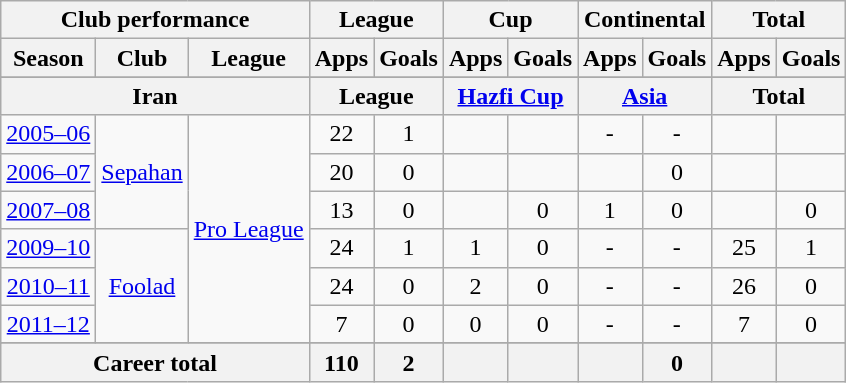<table class="wikitable" style="text-align:center">
<tr>
<th colspan=3>Club performance</th>
<th colspan=2>League</th>
<th colspan=2>Cup</th>
<th colspan=2>Continental</th>
<th colspan=2>Total</th>
</tr>
<tr>
<th>Season</th>
<th>Club</th>
<th>League</th>
<th>Apps</th>
<th>Goals</th>
<th>Apps</th>
<th>Goals</th>
<th>Apps</th>
<th>Goals</th>
<th>Apps</th>
<th>Goals</th>
</tr>
<tr>
</tr>
<tr>
<th colspan=3>Iran</th>
<th colspan=2>League</th>
<th colspan=2><a href='#'>Hazfi Cup</a></th>
<th colspan=2><a href='#'>Asia</a></th>
<th colspan=2>Total</th>
</tr>
<tr>
<td><a href='#'>2005–06</a></td>
<td rowspan="3"><a href='#'>Sepahan</a></td>
<td rowspan="6"><a href='#'>Pro League</a></td>
<td>22</td>
<td>1</td>
<td></td>
<td></td>
<td>-</td>
<td>-</td>
<td></td>
<td></td>
</tr>
<tr>
<td><a href='#'>2006–07</a></td>
<td>20</td>
<td>0</td>
<td></td>
<td></td>
<td></td>
<td>0</td>
<td></td>
<td></td>
</tr>
<tr>
<td><a href='#'>2007–08</a></td>
<td>13</td>
<td>0</td>
<td></td>
<td>0</td>
<td>1</td>
<td>0</td>
<td></td>
<td>0</td>
</tr>
<tr>
<td><a href='#'>2009–10</a></td>
<td rowspan="3"><a href='#'>Foolad</a></td>
<td>24</td>
<td>1</td>
<td>1</td>
<td>0</td>
<td>-</td>
<td>-</td>
<td>25</td>
<td>1</td>
</tr>
<tr>
<td><a href='#'>2010–11</a></td>
<td>24</td>
<td>0</td>
<td>2</td>
<td>0</td>
<td>-</td>
<td>-</td>
<td>26</td>
<td>0</td>
</tr>
<tr>
<td><a href='#'>2011–12</a></td>
<td>7</td>
<td>0</td>
<td>0</td>
<td>0</td>
<td>-</td>
<td>-</td>
<td>7</td>
<td>0</td>
</tr>
<tr>
</tr>
<tr>
<th colspan=3>Career total</th>
<th>110</th>
<th>2</th>
<th></th>
<th></th>
<th></th>
<th>0</th>
<th></th>
<th></th>
</tr>
</table>
